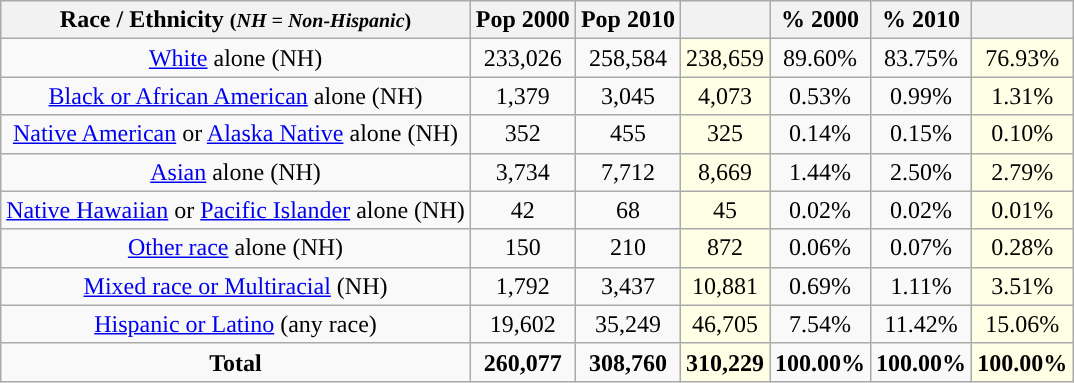<table class="wikitable"  style="text-align:center;">
<tr>
<th>Race / Ethnicity <small>(<em>NH = Non-Hispanic</em>)</small></th>
<th>Pop 2000</th>
<th>Pop 2010</th>
<th></th>
<th>% 2000</th>
<th>% 2010</th>
<th></th>
</tr>
<tr>
<td><a href='#'>White</a> alone (NH)</td>
<td>233,026</td>
<td>258,584</td>
<td style='background: #ffffe6;'>238,659</td>
<td>89.60%</td>
<td>83.75%</td>
<td style='background: #ffffe6;'>76.93%</td>
</tr>
<tr>
<td><a href='#'>Black or African American</a> alone (NH)</td>
<td>1,379</td>
<td>3,045</td>
<td style='background: #ffffe6;'>4,073</td>
<td>0.53%</td>
<td>0.99%</td>
<td style='background: #ffffe6;'>1.31%</td>
</tr>
<tr>
<td><a href='#'>Native American</a> or <a href='#'>Alaska Native</a> alone (NH)</td>
<td>352</td>
<td>455</td>
<td style='background: #ffffe6;'>325</td>
<td>0.14%</td>
<td>0.15%</td>
<td style='background: #ffffe6;'>0.10%</td>
</tr>
<tr>
<td><a href='#'>Asian</a> alone (NH)</td>
<td>3,734</td>
<td>7,712</td>
<td style='background: #ffffe6;'>8,669</td>
<td>1.44%</td>
<td>2.50%</td>
<td style='background: #ffffe6;'>2.79%</td>
</tr>
<tr>
<td><a href='#'>Native Hawaiian</a> or <a href='#'>Pacific Islander</a> alone (NH)</td>
<td>42</td>
<td>68</td>
<td style='background: #ffffe6;'>45</td>
<td>0.02%</td>
<td>0.02%</td>
<td style='background: #ffffe6;'>0.01%</td>
</tr>
<tr>
<td><a href='#'>Other race</a> alone (NH)</td>
<td>150</td>
<td>210</td>
<td style='background: #ffffe6;'>872</td>
<td>0.06%</td>
<td>0.07%</td>
<td style='background: #ffffe6;'>0.28%</td>
</tr>
<tr>
<td><a href='#'>Mixed race or Multiracial</a> (NH)</td>
<td>1,792</td>
<td>3,437</td>
<td style='background: #ffffe6;'>10,881</td>
<td>0.69%</td>
<td>1.11%</td>
<td style='background: #ffffe6;'>3.51%</td>
</tr>
<tr>
<td><a href='#'>Hispanic or Latino</a> (any race)</td>
<td>19,602</td>
<td>35,249</td>
<td style='background: #ffffe6;'>46,705</td>
<td>7.54%</td>
<td>11.42%</td>
<td style='background: #ffffe6;'>15.06%</td>
</tr>
<tr>
<td><strong>Total</strong></td>
<td><strong>260,077</strong></td>
<td><strong>308,760</strong></td>
<td style='background: #ffffe6;'><strong>310,229</strong></td>
<td><strong>100.00%</strong></td>
<td><strong>100.00%</strong></td>
<td style='background: #ffffe6;'><strong>100.00%</strong></td>
</tr>
</table>
